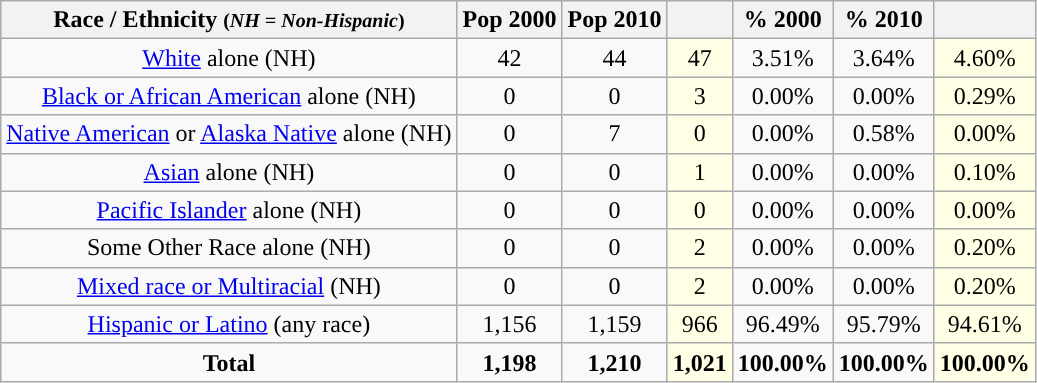<table class="wikitable" style="text-align:center;">
<tr>
<th>Race / Ethnicity <small>(<em>NH = Non-Hispanic</em>)</small></th>
<th>Pop 2000</th>
<th>Pop 2010</th>
<th></th>
<th>% 2000</th>
<th>% 2010</th>
<th></th>
</tr>
<tr>
<td><a href='#'>White</a> alone (NH)</td>
<td>42</td>
<td>44</td>
<td style='background: #ffffe6;'>47</td>
<td>3.51%</td>
<td>3.64%</td>
<td style='background: #ffffe6;'>4.60%</td>
</tr>
<tr>
<td><a href='#'>Black or African American</a> alone (NH)</td>
<td>0</td>
<td>0</td>
<td style='background: #ffffe6;'>3</td>
<td>0.00%</td>
<td>0.00%</td>
<td style='background: #ffffe6;'>0.29%</td>
</tr>
<tr>
<td><a href='#'>Native American</a> or <a href='#'>Alaska Native</a> alone (NH)</td>
<td>0</td>
<td>7</td>
<td style='background: #ffffe6;'>0</td>
<td>0.00%</td>
<td>0.58%</td>
<td style='background: #ffffe6;'>0.00%</td>
</tr>
<tr>
<td><a href='#'>Asian</a> alone (NH)</td>
<td>0</td>
<td>0</td>
<td style='background: #ffffe6;'>1</td>
<td>0.00%</td>
<td>0.00%</td>
<td style='background: #ffffe6;'>0.10%</td>
</tr>
<tr>
<td><a href='#'>Pacific Islander</a> alone (NH)</td>
<td>0</td>
<td>0</td>
<td style='background: #ffffe6;'>0</td>
<td>0.00%</td>
<td>0.00%</td>
<td style='background: #ffffe6;'>0.00%</td>
</tr>
<tr>
<td>Some Other Race alone (NH)</td>
<td>0</td>
<td>0</td>
<td style='background: #ffffe6;'>2</td>
<td>0.00%</td>
<td>0.00%</td>
<td style='background: #ffffe6;'>0.20%</td>
</tr>
<tr>
<td><a href='#'>Mixed race or Multiracial</a> (NH)</td>
<td>0</td>
<td>0</td>
<td style='background: #ffffe6;'>2</td>
<td>0.00%</td>
<td>0.00%</td>
<td style='background: #ffffe6;'>0.20%</td>
</tr>
<tr>
<td><a href='#'>Hispanic or Latino</a> (any race)</td>
<td>1,156</td>
<td>1,159</td>
<td style='background: #ffffe6;'>966</td>
<td>96.49%</td>
<td>95.79%</td>
<td style='background: #ffffe6;'>94.61%</td>
</tr>
<tr>
<td><strong>Total</strong></td>
<td><strong>1,198</strong></td>
<td><strong>1,210</strong></td>
<td style='background: #ffffe6;'><strong>1,021</strong></td>
<td><strong>100.00%</strong></td>
<td><strong>100.00%</strong></td>
<td style='background: #ffffe6;'><strong>100.00%</strong></td>
</tr>
</table>
